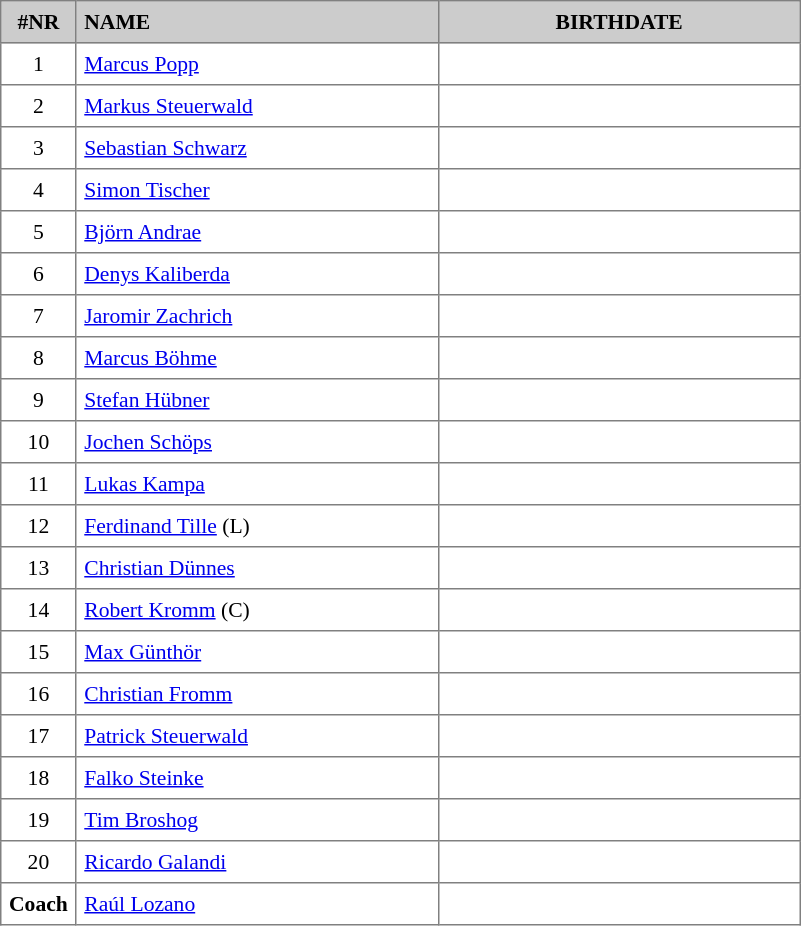<table border="1" cellspacing="2" cellpadding="5" style="border-collapse: collapse; font-size: 90%;">
<tr style="background:#ccc;">
<th>#NR</th>
<th style="text-align:left; width:16em;">NAME</th>
<th style="text-align:center; width:16em;">BIRTHDATE</th>
</tr>
<tr>
<td style="text-align:center;">1</td>
<td><a href='#'>Marcus Popp</a></td>
<td align="center"></td>
</tr>
<tr>
<td style="text-align:center;">2</td>
<td><a href='#'>Markus Steuerwald</a></td>
<td align="center"></td>
</tr>
<tr>
<td style="text-align:center;">3</td>
<td><a href='#'>Sebastian Schwarz</a></td>
<td align="center"></td>
</tr>
<tr>
<td style="text-align:center;">4</td>
<td><a href='#'>Simon Tischer</a></td>
<td align="center"></td>
</tr>
<tr>
<td style="text-align:center;">5</td>
<td><a href='#'>Björn Andrae</a></td>
<td align="center"></td>
</tr>
<tr>
<td style="text-align:center;">6</td>
<td><a href='#'>Denys Kaliberda</a></td>
<td align="center"></td>
</tr>
<tr>
<td style="text-align:center;">7</td>
<td><a href='#'>Jaromir Zachrich</a></td>
<td align="center"></td>
</tr>
<tr>
<td style="text-align:center;">8</td>
<td><a href='#'>Marcus Böhme</a></td>
<td align="center"></td>
</tr>
<tr>
<td style="text-align:center;">9</td>
<td><a href='#'>Stefan Hübner</a></td>
<td align="center"></td>
</tr>
<tr>
<td style="text-align:center;">10</td>
<td><a href='#'>Jochen Schöps</a></td>
<td align="center"></td>
</tr>
<tr>
<td style="text-align:center;">11</td>
<td><a href='#'>Lukas Kampa</a></td>
<td align="center"></td>
</tr>
<tr>
<td style="text-align:center;">12</td>
<td><a href='#'>Ferdinand Tille</a> (L)</td>
<td align="center"></td>
</tr>
<tr>
<td style="text-align:center;">13</td>
<td><a href='#'>Christian Dünnes</a></td>
<td align="center"></td>
</tr>
<tr>
<td style="text-align:center;">14</td>
<td><a href='#'>Robert Kromm</a> (C)</td>
<td align="center"></td>
</tr>
<tr>
<td style="text-align:center;">15</td>
<td><a href='#'>Max Günthör</a></td>
<td align="center"></td>
</tr>
<tr>
<td style="text-align:center;">16</td>
<td><a href='#'>Christian Fromm</a></td>
<td align="center"></td>
</tr>
<tr>
<td style="text-align:center;">17</td>
<td><a href='#'>Patrick Steuerwald</a></td>
<td align="center"></td>
</tr>
<tr>
<td style="text-align:center;">18</td>
<td><a href='#'>Falko Steinke</a></td>
<td align="center"></td>
</tr>
<tr>
<td style="text-align:center;">19</td>
<td><a href='#'>Tim Broshog</a></td>
<td align="center"></td>
</tr>
<tr>
<td style="text-align:center;">20</td>
<td><a href='#'>Ricardo Galandi</a></td>
<td align="center"></td>
</tr>
<tr>
<td style="text-align:center;"><strong>Coach</strong></td>
<td><a href='#'>Raúl Lozano</a></td>
<td align="center"></td>
</tr>
</table>
